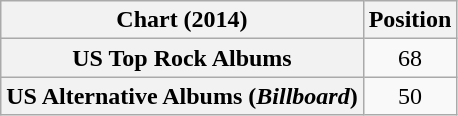<table class="wikitable sortable plainrowheaders">
<tr>
<th scope="col">Chart (2014)</th>
<th scope="col">Position</th>
</tr>
<tr>
<th scope="row">US Top Rock Albums</th>
<td style="text-align:center;">68</td>
</tr>
<tr>
<th scope="row">US Alternative Albums (<em>Billboard</em>)</th>
<td style="text-align:center;">50</td>
</tr>
</table>
